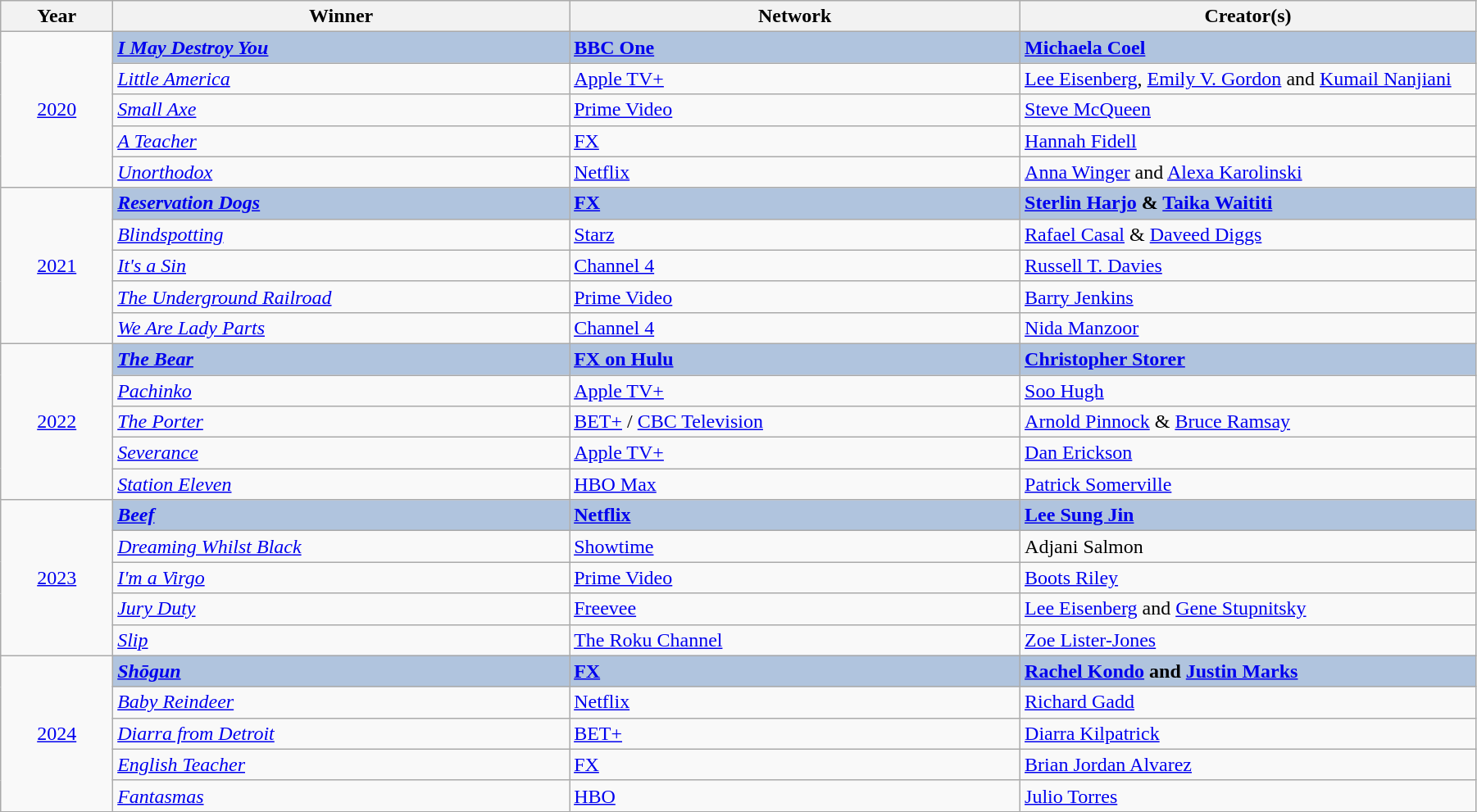<table class="wikitable" width="95%" cellpadding="5">
<tr>
<th width="100"><strong>Year</strong></th>
<th width="450"><strong>Winner</strong></th>
<th width="450"><strong>Network</strong></th>
<th width="450"><strong>Creator(s)</strong></th>
</tr>
<tr>
<td rowspan="5" style="text-align:center;"><a href='#'>2020</a><br></td>
<td style="background:#B0C4DE"><strong><em><a href='#'>I May Destroy You</a></em></strong></td>
<td style="background:#B0C4DE"><strong><a href='#'>BBC One</a></strong></td>
<td style="background:#B0C4DE"><strong><a href='#'>Michaela Coel</a></strong></td>
</tr>
<tr>
<td><em><a href='#'>Little America</a></em></td>
<td><a href='#'>Apple TV+</a></td>
<td><a href='#'>Lee Eisenberg</a>, <a href='#'>Emily V. Gordon</a> and <a href='#'>Kumail Nanjiani</a></td>
</tr>
<tr>
<td><em><a href='#'>Small Axe</a></em></td>
<td><a href='#'>Prime Video</a></td>
<td><a href='#'>Steve McQueen</a></td>
</tr>
<tr>
<td><em><a href='#'>A Teacher</a></em></td>
<td><a href='#'>FX</a></td>
<td><a href='#'>Hannah Fidell</a></td>
</tr>
<tr>
<td><em><a href='#'>Unorthodox</a></em></td>
<td><a href='#'>Netflix</a></td>
<td><a href='#'>Anna Winger</a> and <a href='#'>Alexa Karolinski</a></td>
</tr>
<tr>
<td rowspan="5" style="text-align:center;"><a href='#'>2021</a><br></td>
<td style="background:#B0C4DE"><strong><em><a href='#'>Reservation Dogs</a></em></strong></td>
<td style="background:#B0C4DE"><strong><a href='#'>FX</a></strong></td>
<td style="background:#B0C4DE"><strong><a href='#'>Sterlin Harjo</a> & <a href='#'>Taika Waititi</a></strong></td>
</tr>
<tr>
<td><em><a href='#'>Blindspotting</a></em></td>
<td><a href='#'>Starz</a></td>
<td><a href='#'>Rafael Casal</a> & <a href='#'>Daveed Diggs</a></td>
</tr>
<tr>
<td><em><a href='#'>It's a Sin</a></em></td>
<td><a href='#'>Channel 4</a></td>
<td><a href='#'>Russell T. Davies</a></td>
</tr>
<tr>
<td><em><a href='#'>The Underground Railroad</a></em></td>
<td><a href='#'>Prime Video</a></td>
<td><a href='#'>Barry Jenkins</a></td>
</tr>
<tr>
<td><em><a href='#'>We Are Lady Parts</a></em></td>
<td><a href='#'>Channel 4</a></td>
<td><a href='#'>Nida Manzoor</a></td>
</tr>
<tr>
<td rowspan="5" style="text-align:center;"><a href='#'>2022</a><br></td>
<td style="background:#B0C4DE"><strong><em><a href='#'>The Bear</a></em></strong></td>
<td style="background:#B0C4DE"><strong><a href='#'>FX on Hulu</a></strong></td>
<td style="background:#B0C4DE"><strong><a href='#'>Christopher Storer</a></strong></td>
</tr>
<tr>
<td><em><a href='#'>Pachinko</a></em></td>
<td><a href='#'>Apple TV+</a></td>
<td><a href='#'>Soo Hugh</a></td>
</tr>
<tr>
<td><em><a href='#'>The Porter</a></em></td>
<td><a href='#'>BET+</a> / <a href='#'>CBC Television</a></td>
<td><a href='#'>Arnold Pinnock</a> & <a href='#'>Bruce Ramsay</a></td>
</tr>
<tr>
<td><em><a href='#'>Severance</a></em></td>
<td><a href='#'>Apple TV+</a></td>
<td><a href='#'>Dan Erickson</a></td>
</tr>
<tr>
<td><em><a href='#'>Station Eleven</a></em></td>
<td><a href='#'>HBO Max</a></td>
<td><a href='#'>Patrick Somerville</a></td>
</tr>
<tr>
<td rowspan="5" style="text-align:center;"><a href='#'>2023</a><br></td>
<td style="background:#B0C4DE"><strong><em><a href='#'>Beef</a></em></strong></td>
<td style="background:#B0C4DE"><strong><a href='#'>Netflix</a></strong></td>
<td style="background:#B0C4DE"><strong><a href='#'>Lee Sung Jin</a></strong></td>
</tr>
<tr>
<td><em><a href='#'>Dreaming Whilst Black</a></em></td>
<td><a href='#'>Showtime</a></td>
<td>Adjani Salmon</td>
</tr>
<tr>
<td><em><a href='#'>I'm a Virgo</a></em></td>
<td><a href='#'>Prime Video</a></td>
<td><a href='#'>Boots Riley</a></td>
</tr>
<tr>
<td><em><a href='#'>Jury Duty</a></em></td>
<td><a href='#'>Freevee</a></td>
<td><a href='#'>Lee Eisenberg</a> and <a href='#'>Gene Stupnitsky</a></td>
</tr>
<tr>
<td><em><a href='#'>Slip</a></em></td>
<td><a href='#'>The Roku Channel</a></td>
<td><a href='#'>Zoe Lister-Jones</a></td>
</tr>
<tr>
<td rowspan="5" style="text-align:center;"><a href='#'>2024</a><br></td>
<td style="background:#B0C4DE"><strong><em><a href='#'><em>Shōgun</em></a></em></strong></td>
<td style="background:#B0C4DE"><strong><a href='#'>FX</a></strong></td>
<td style="background:#B0C4DE"><strong><a href='#'>Rachel Kondo</a> and <a href='#'>Justin Marks</a></strong></td>
</tr>
<tr>
<td><em><a href='#'>Baby Reindeer</a></em></td>
<td><a href='#'>Netflix</a></td>
<td><a href='#'>Richard Gadd</a></td>
</tr>
<tr>
<td><em><a href='#'>Diarra from Detroit</a></em></td>
<td><a href='#'>BET+</a></td>
<td><a href='#'>Diarra Kilpatrick</a></td>
</tr>
<tr>
<td><a href='#'><em>English Teacher</em></a></td>
<td><a href='#'>FX</a></td>
<td><a href='#'>Brian Jordan Alvarez</a></td>
</tr>
<tr>
<td><a href='#'><em>Fantasmas</em></a></td>
<td><a href='#'>HBO</a></td>
<td><a href='#'>Julio Torres</a></td>
</tr>
<tr>
</tr>
</table>
